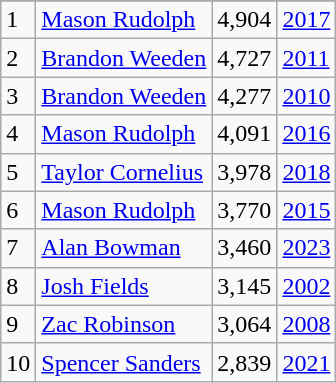<table class="wikitable">
<tr>
</tr>
<tr>
<td>1</td>
<td><a href='#'>Mason Rudolph</a></td>
<td>4,904</td>
<td><a href='#'>2017</a></td>
</tr>
<tr>
<td>2</td>
<td><a href='#'>Brandon Weeden</a></td>
<td>4,727</td>
<td><a href='#'>2011</a></td>
</tr>
<tr>
<td>3</td>
<td><a href='#'>Brandon Weeden</a></td>
<td>4,277</td>
<td><a href='#'>2010</a></td>
</tr>
<tr>
<td>4</td>
<td><a href='#'>Mason Rudolph</a></td>
<td>4,091</td>
<td><a href='#'>2016</a></td>
</tr>
<tr>
<td>5</td>
<td><a href='#'>Taylor Cornelius</a></td>
<td>3,978</td>
<td><a href='#'>2018</a></td>
</tr>
<tr>
<td>6</td>
<td><a href='#'>Mason Rudolph</a></td>
<td>3,770</td>
<td><a href='#'>2015</a></td>
</tr>
<tr>
<td>7</td>
<td><a href='#'>Alan Bowman</a></td>
<td>3,460</td>
<td><a href='#'>2023</a></td>
</tr>
<tr>
<td>8</td>
<td><a href='#'>Josh Fields</a></td>
<td>3,145</td>
<td><a href='#'>2002</a></td>
</tr>
<tr>
<td>9</td>
<td><a href='#'>Zac Robinson</a></td>
<td>3,064</td>
<td><a href='#'>2008</a></td>
</tr>
<tr>
<td>10</td>
<td><a href='#'>Spencer Sanders</a></td>
<td>2,839</td>
<td><a href='#'>2021</a></td>
</tr>
</table>
